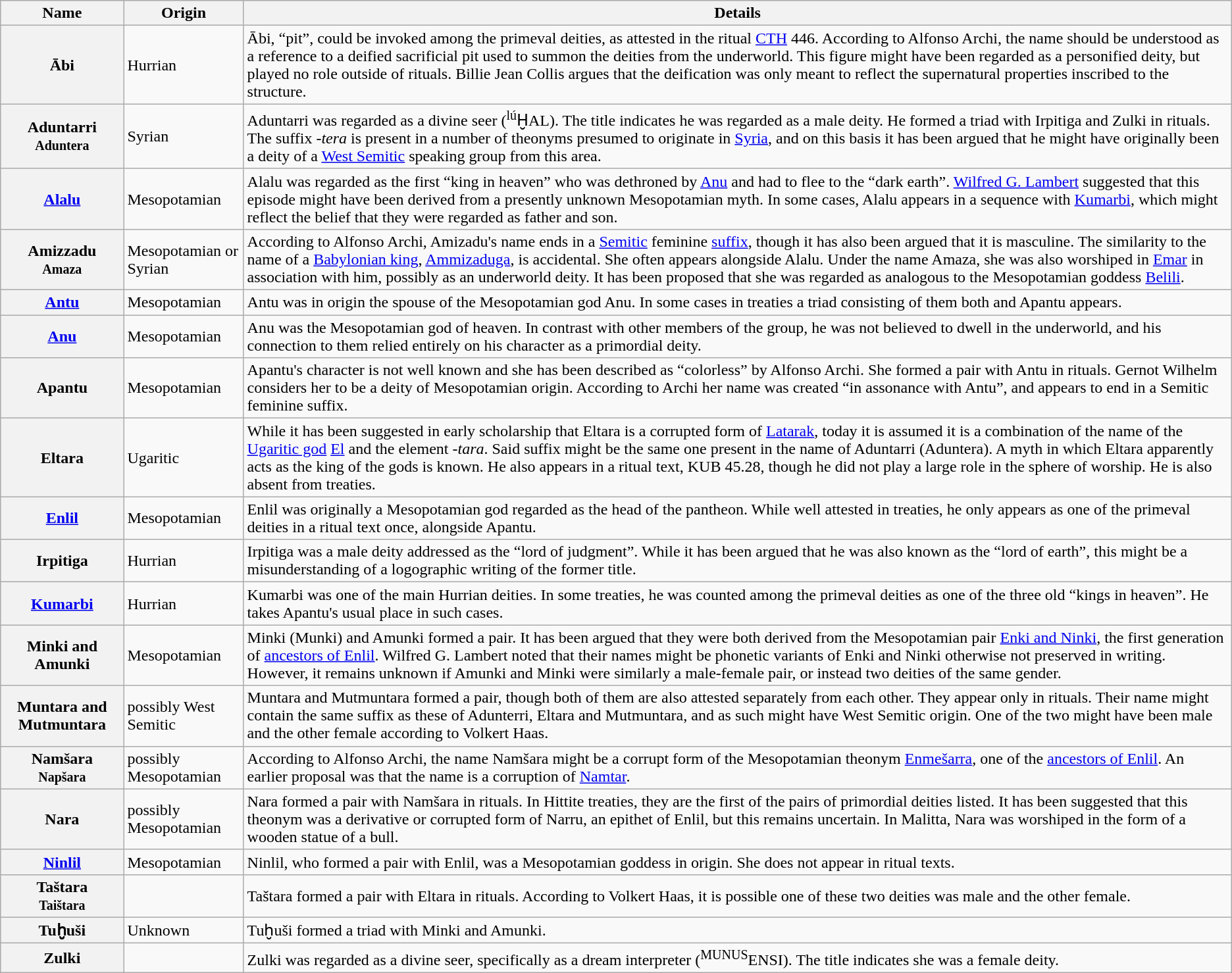<table class="wikitable">
<tr>
<th scope="col">Name</th>
<th scope="col">Origin</th>
<th scope="col">Details</th>
</tr>
<tr>
<th scope="row">Ābi</th>
<td>Hurrian</td>
<td>Ābi, “pit”, could be invoked among the primeval deities, as attested in the ritual <a href='#'>CTH</a> 446. According to Alfonso Archi, the name should be understood as a reference to a deified sacrificial pit used to summon the deities from the underworld. This figure might have been regarded as a personified deity, but played no role outside of rituals. Billie Jean Collis argues that the deification was only meant to reflect the supernatural properties inscribed to the structure.</td>
</tr>
<tr>
<th scope="row">Aduntarri  <br><small>Aduntera</small></th>
<td>Syrian</td>
<td>Aduntarri was regarded as a divine seer (<sup>lú</sup>ḪAL). The title indicates he was regarded as a male deity. He formed a triad with Irpitiga and Zulki in rituals. The suffix <em>-tera</em> is present in a number of theonyms presumed to originate in <a href='#'>Syria</a>, and on this basis it has been argued that he might have originally been a deity of a <a href='#'>West Semitic</a> speaking group from this area.</td>
</tr>
<tr>
<th scope="row"><a href='#'>Alalu</a></th>
<td>Mesopotamian</td>
<td>Alalu was regarded as the first “king in heaven” who was dethroned by <a href='#'>Anu</a> and had to flee to the “dark earth”. <a href='#'>Wilfred G. Lambert</a> suggested that this episode might have been derived from a presently unknown Mesopotamian myth. In some cases, Alalu appears in a sequence with <a href='#'>Kumarbi</a>, which might reflect the belief that they were regarded as father and son.</td>
</tr>
<tr>
<th scope="row">Amizzadu <br><small>Amaza</small></th>
<td>Mesopotamian or Syrian</td>
<td>According to Alfonso Archi, Amizadu's name ends in a <a href='#'>Semitic</a> feminine <a href='#'>suffix</a>, though it has also been argued that it is masculine. The similarity to the name of a <a href='#'>Babylonian king</a>, <a href='#'>Ammizaduga</a>, is accidental. She often appears alongside Alalu. Under the name Amaza, she was also worshiped in <a href='#'>Emar</a> in association with him, possibly as an underworld deity. It has been proposed that she was regarded as analogous to the Mesopotamian goddess <a href='#'>Belili</a>.</td>
</tr>
<tr>
<th scope="row"><a href='#'>Antu</a></th>
<td>Mesopotamian</td>
<td>Antu was in origin the spouse of the Mesopotamian god Anu. In some cases in treaties a triad consisting of them both and Apantu appears.</td>
</tr>
<tr>
<th scope="row"><a href='#'>Anu</a></th>
<td>Mesopotamian</td>
<td>Anu was the Mesopotamian god of heaven. In contrast with other members of the group, he was not believed to dwell in the underworld, and his connection to them relied entirely on his character as a primordial deity.</td>
</tr>
<tr>
<th scope="row">Apantu</th>
<td>Mesopotamian</td>
<td>Apantu's character is not well known and she has been described as “colorless” by Alfonso Archi. She formed a pair with Antu in rituals. Gernot Wilhelm considers her to be a deity of Mesopotamian origin. According to Archi her name was created “in assonance with Antu”, and appears to end in a Semitic feminine suffix.</td>
</tr>
<tr>
<th scope="row">Eltara</th>
<td>Ugaritic</td>
<td>While it has been suggested in early scholarship that Eltara is a corrupted form of <a href='#'>Latarak</a>, today it is assumed it is a combination of the name of the <a href='#'>Ugaritic god</a> <a href='#'>El</a> and the element <em>-tara</em>. Said suffix might be the same one present in the name of Aduntarri (Aduntera). A myth in which Eltara apparently acts as the king of the gods is known. He also appears in a ritual text, KUB 45.28, though he did not play a large role in the sphere of worship. He is also absent from treaties.</td>
</tr>
<tr>
<th scope="row"><a href='#'>Enlil</a></th>
<td>Mesopotamian</td>
<td>Enlil was originally a Mesopotamian god regarded as the head of the pantheon. While well attested in treaties, he only appears as one of the primeval deities in a ritual text once, alongside Apantu.</td>
</tr>
<tr>
<th scope="row">Irpitiga</th>
<td>Hurrian</td>
<td>Irpitiga was a male deity addressed as the “lord of judgment”. While it has been argued that he was also known as the “lord of earth”, this might be a misunderstanding of a logographic writing of the former title.</td>
</tr>
<tr>
<th scope="row"><a href='#'>Kumarbi</a></th>
<td>Hurrian</td>
<td>Kumarbi was one of the main Hurrian deities. In some treaties, he was counted among the primeval deities  as one of the three old “kings in heaven”. He takes Apantu's usual place in such cases.</td>
</tr>
<tr>
<th scope="row">Minki and Amunki</th>
<td>Mesopotamian</td>
<td>Minki (Munki) and Amunki formed a pair. It has been argued that they were both derived from the Mesopotamian pair <a href='#'>Enki and Ninki</a>, the first generation of <a href='#'>ancestors of Enlil</a>. Wilfred G. Lambert noted that their names might be phonetic variants of Enki and Ninki otherwise not preserved in writing. However, it remains unknown if Amunki and Minki were similarly a male-female pair, or instead two deities of the same gender.</td>
</tr>
<tr>
<th scope="row">Muntara and Mutmuntara</th>
<td>possibly West Semitic</td>
<td>Muntara and Mutmuntara formed a pair, though both of them are also attested separately from each other. They appear only in rituals. Their name might contain the same suffix as these of Adunterri, Eltara and Mutmuntara, and as such might have West Semitic origin. One of the two might have been male and the other female according to Volkert Haas.</td>
</tr>
<tr>
<th scope="row">Namšara <br><small>Napšara</small></th>
<td>possibly Mesopotamian</td>
<td>According to Alfonso Archi, the name Namšara might be a corrupt form of the Mesopotamian theonym <a href='#'>Enmešarra</a>, one of the <a href='#'>ancestors of Enlil</a>. An earlier proposal was that the name is a corruption of <a href='#'>Namtar</a>.</td>
</tr>
<tr>
<th scope="row">Nara</th>
<td>possibly Mesopotamian</td>
<td>Nara formed a pair with Namšara in rituals. In Hittite treaties, they are the first of the pairs of primordial deities listed. It has been suggested that this theonym was a derivative or corrupted form of Narru, an epithet of Enlil, but this remains uncertain. In Malitta, Nara was worshiped in the form of a wooden statue of a bull.</td>
</tr>
<tr>
<th scope="row"><a href='#'>Ninlil</a></th>
<td>Mesopotamian</td>
<td>Ninlil, who formed a pair with Enlil, was a Mesopotamian goddess in origin. She does not appear in ritual texts.</td>
</tr>
<tr>
<th scope="row">Taštara <br><small>Taištara</small></th>
<td></td>
<td>Taštara formed a pair with Eltara in rituals. According to Volkert Haas, it is possible one of these two deities was male and the other female.</td>
</tr>
<tr>
<th scope="row">Tuḫuši</th>
<td>Unknown</td>
<td>Tuḫuši formed a triad with Minki and Amunki.</td>
</tr>
<tr>
<th scope="row">Zulki</th>
<td></td>
<td>Zulki was regarded as a divine seer, specifically as a dream interpreter (<sup>MUNUS</sup>ENSI). The title indicates she was a female deity.</td>
</tr>
</table>
